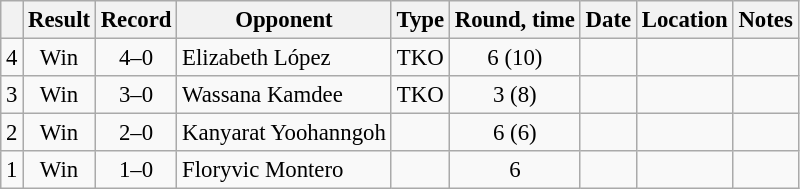<table class="wikitable" style="text-align:center; font-size:95%">
<tr>
<th></th>
<th>Result</th>
<th>Record</th>
<th>Opponent</th>
<th>Type</th>
<th>Round, time</th>
<th>Date</th>
<th>Location</th>
<th>Notes</th>
</tr>
<tr>
<td>4</td>
<td>Win</td>
<td align=center>4–0</td>
<td align=left> Elizabeth López</td>
<td>TKO</td>
<td>6 (10)</td>
<td></td>
<td align=left></td>
<td align=left></td>
</tr>
<tr>
<td>3</td>
<td>Win</td>
<td>3–0</td>
<td align=left> Wassana Kamdee</td>
<td>TKO</td>
<td>3 (8)</td>
<td></td>
<td align=left></td>
<td align=left></td>
</tr>
<tr>
<td>2</td>
<td>Win</td>
<td>2–0</td>
<td align=left> Kanyarat Yoohanngoh</td>
<td></td>
<td>6 (6)</td>
<td></td>
<td align=left></td>
<td align=left></td>
</tr>
<tr>
<td>1</td>
<td>Win</td>
<td>1–0</td>
<td align=left> Floryvic Montero</td>
<td></td>
<td>6</td>
<td></td>
<td align=left></td>
<td></td>
</tr>
</table>
